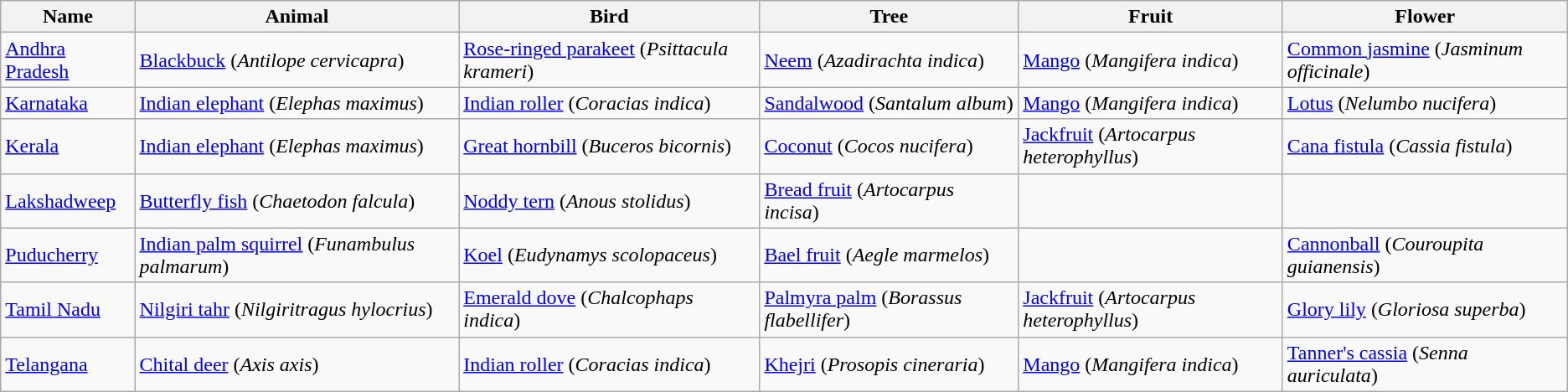<table class="sortable wikitable" style="text-align:left;" style="font-size: 85%">
<tr>
<th>Name</th>
<th>Animal</th>
<th>Bird</th>
<th>Tree</th>
<th>Fruit</th>
<th>Flower</th>
</tr>
<tr>
<td><a href='#'>Andhra Pradesh</a></td>
<td><a href='#'>Blackbuck</a> (<em>Antilope cervicapra</em>)</td>
<td><a href='#'>Rose-ringed parakeet</a> (<em>Psittacula krameri</em>)</td>
<td><a href='#'>Neem</a> (<em>Azadirachta indica</em>)</td>
<td><a href='#'>Mango</a> (<em>Mangifera indica</em>)</td>
<td><a href='#'>Common jasmine</a> (<em>Jasminum officinale</em>)</td>
</tr>
<tr>
<td><a href='#'>Karnataka</a></td>
<td><a href='#'>Indian elephant</a> (<em>Elephas maximus</em>)</td>
<td><a href='#'>Indian roller</a> (<em>Coracias indica</em>)</td>
<td><a href='#'>Sandalwood</a> (<em>Santalum album</em>)</td>
<td><a href='#'>Mango</a> (<em>Mangifera indica</em>)</td>
<td><a href='#'>Lotus</a> (<em>Nelumbo nucifera</em>)</td>
</tr>
<tr>
<td><a href='#'>Kerala</a></td>
<td><a href='#'>Indian elephant</a> (<em>Elephas maximus</em>)</td>
<td><a href='#'>Great hornbill</a> (<em>Buceros bicornis</em>)</td>
<td><a href='#'>Coconut</a> (<em>Cocos nucifera</em>)</td>
<td><a href='#'>Jackfruit</a> (<em>Artocarpus heterophyllus</em>)</td>
<td><a href='#'>Cana fistula</a> (<em>Cassia fistula</em>)</td>
</tr>
<tr>
<td><a href='#'>Lakshadweep</a></td>
<td><a href='#'>Butterfly fish</a> (<em>Chaetodon falcula</em>)</td>
<td><a href='#'>Noddy tern</a> (<em>Anous stolidus</em>)</td>
<td><a href='#'>Bread fruit</a> (<em>Artocarpus incisa</em>)</td>
<td></td>
<td></td>
</tr>
<tr>
<td><a href='#'>Puducherry</a></td>
<td><a href='#'>Indian palm squirrel</a> (<em>Funambulus palmarum</em>)</td>
<td><a href='#'>Koel</a> (<em>Eudynamys scolopaceus</em>)</td>
<td><a href='#'>Bael fruit</a> (<em>Aegle marmelos</em>)</td>
<td></td>
<td><a href='#'>Cannonball</a> (<em>Couroupita guianensis</em>)</td>
</tr>
<tr>
<td><a href='#'>Tamil Nadu</a></td>
<td><a href='#'>Nilgiri tahr</a> (<em>Nilgiritragus hylocrius</em>)</td>
<td><a href='#'>Emerald dove</a> (<em>Chalcophaps indica</em>)</td>
<td><a href='#'>Palmyra palm</a> (<em>Borassus flabellifer</em>)</td>
<td><a href='#'>Jackfruit</a> (<em>Artocarpus heterophyllus</em>)</td>
<td><a href='#'>Glory lily</a> (<em>Gloriosa superba</em>)</td>
</tr>
<tr>
<td><a href='#'>Telangana</a></td>
<td><a href='#'>Chital deer</a> (<em>Axis axis</em>)</td>
<td><a href='#'>Indian roller</a> (<em>Coracias indica</em>)</td>
<td><a href='#'>Khejri</a> (<em>Prosopis cineraria</em>)</td>
<td><a href='#'>Mango</a> (<em>Mangifera indica</em>)</td>
<td><a href='#'>Tanner's cassia</a> (<em>Senna auriculata</em>)</td>
</tr>
</table>
